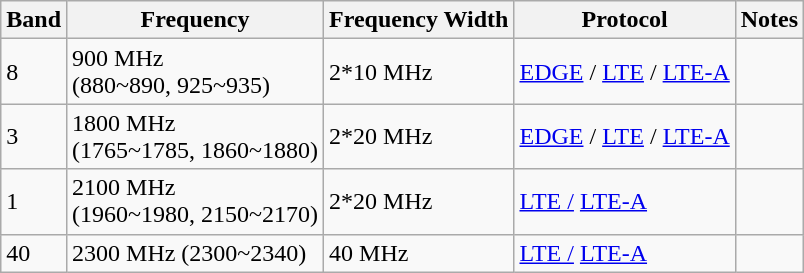<table class="wikitable sortable">
<tr>
<th>Band</th>
<th>Frequency</th>
<th>Frequency Width</th>
<th>Protocol</th>
<th>Notes</th>
</tr>
<tr>
<td>8</td>
<td>900 MHz<br>(880~890, 925~935)</td>
<td>2*10 MHz</td>
<td><a href='#'>EDGE</a> / <a href='#'>LTE</a> / <a href='#'>LTE-A</a></td>
<td></td>
</tr>
<tr>
<td>3</td>
<td>1800 MHz<br>(1765~1785, 1860~1880)</td>
<td>2*20 MHz</td>
<td><a href='#'>EDGE</a> / <a href='#'>LTE</a> / <a href='#'>LTE-A</a></td>
<td></td>
</tr>
<tr>
<td>1</td>
<td>2100 MHz<br>(1960~1980, 2150~2170)</td>
<td>2*20 MHz</td>
<td><a href='#'>LTE /</a> <a href='#'>LTE-A</a></td>
<td></td>
</tr>
<tr>
<td>40</td>
<td>2300 MHz (2300~2340)</td>
<td>40 MHz</td>
<td><a href='#'>LTE /</a> <a href='#'>LTE-A</a></td>
<td></td>
</tr>
</table>
